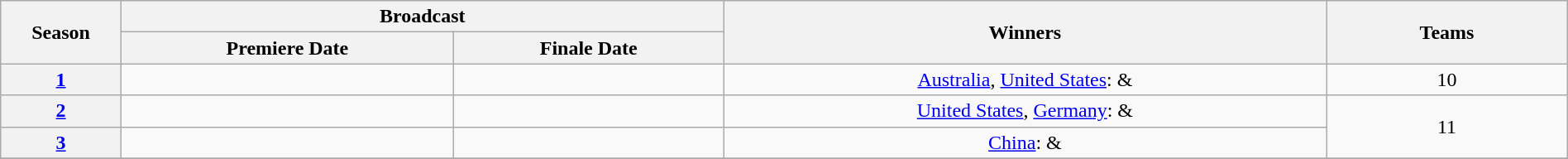<table class="wikitable" style="text-align:center"  width="100%">
<tr>
<th width="05%" rowspan="2">Season</th>
<th width="25%" colspan="2">Broadcast</th>
<th width="25%" rowspan="2">Winners</th>
<th width="10%" rowspan="2">Teams</th>
</tr>
<tr>
<th>Premiere Date</th>
<th>Finale Date</th>
</tr>
<tr>
<th><a href='#'>1</a></th>
<td></td>
<td></td>
<td><a href='#'>Australia</a>, <a href='#'>United States</a>:  & </td>
<td>10</td>
</tr>
<tr>
<th><a href='#'>2</a></th>
<td></td>
<td></td>
<td><a href='#'>United States</a>, <a href='#'>Germany</a>:  & </td>
<td rowspan=2>11</td>
</tr>
<tr>
<th><a href='#'>3</a></th>
<td></td>
<td></td>
<td><a href='#'>China</a>:  & </td>
</tr>
<tr>
</tr>
</table>
